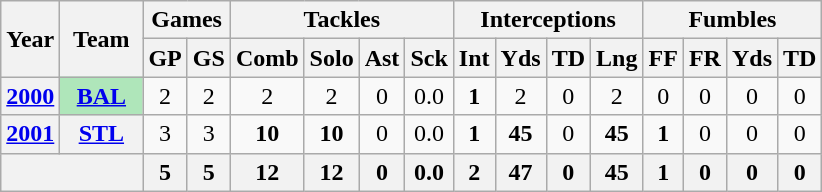<table class="wikitable" style="text-align:center">
<tr>
<th rowspan="2">Year</th>
<th rowspan="2">Team</th>
<th colspan="2">Games</th>
<th colspan="4">Tackles</th>
<th colspan="4">Interceptions</th>
<th colspan="4">Fumbles</th>
</tr>
<tr>
<th>GP</th>
<th>GS</th>
<th>Comb</th>
<th>Solo</th>
<th>Ast</th>
<th>Sck</th>
<th>Int</th>
<th>Yds</th>
<th>TD</th>
<th>Lng</th>
<th>FF</th>
<th>FR</th>
<th>Yds</th>
<th>TD</th>
</tr>
<tr>
<th><a href='#'>2000</a></th>
<th style="background:#afe6ba; width:3em;"><a href='#'>BAL</a></th>
<td>2</td>
<td>2</td>
<td>2</td>
<td>2</td>
<td>0</td>
<td>0.0</td>
<td><strong>1</strong></td>
<td>2</td>
<td>0</td>
<td>2</td>
<td>0</td>
<td>0</td>
<td>0</td>
<td>0</td>
</tr>
<tr>
<th><a href='#'>2001</a></th>
<th><a href='#'>STL</a></th>
<td>3</td>
<td>3</td>
<td><strong>10</strong></td>
<td><strong>10</strong></td>
<td>0</td>
<td>0.0</td>
<td><strong>1</strong></td>
<td><strong>45</strong></td>
<td>0</td>
<td><strong>45</strong></td>
<td><strong>1</strong></td>
<td>0</td>
<td>0</td>
<td>0</td>
</tr>
<tr>
<th colspan="2"></th>
<th>5</th>
<th>5</th>
<th>12</th>
<th>12</th>
<th>0</th>
<th>0.0</th>
<th>2</th>
<th>47</th>
<th>0</th>
<th>45</th>
<th>1</th>
<th>0</th>
<th>0</th>
<th>0</th>
</tr>
</table>
